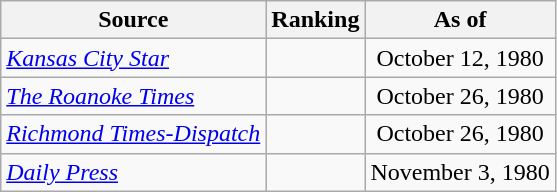<table class="wikitable" style="text-align:center">
<tr>
<th>Source</th>
<th>Ranking</th>
<th>As of</th>
</tr>
<tr>
<td align="left"><em><a href='#'>Kansas City Star</a></em></td>
<td></td>
<td>October 12, 1980</td>
</tr>
<tr>
<td align="left"><em><a href='#'>The Roanoke Times</a></em></td>
<td></td>
<td>October 26, 1980</td>
</tr>
<tr>
<td align="left"><em><a href='#'>Richmond Times-Dispatch</a></em></td>
<td></td>
<td>October 26, 1980</td>
</tr>
<tr>
<td align="left"><em><a href='#'>Daily Press</a></em></td>
<td></td>
<td>November 3, 1980</td>
</tr>
</table>
